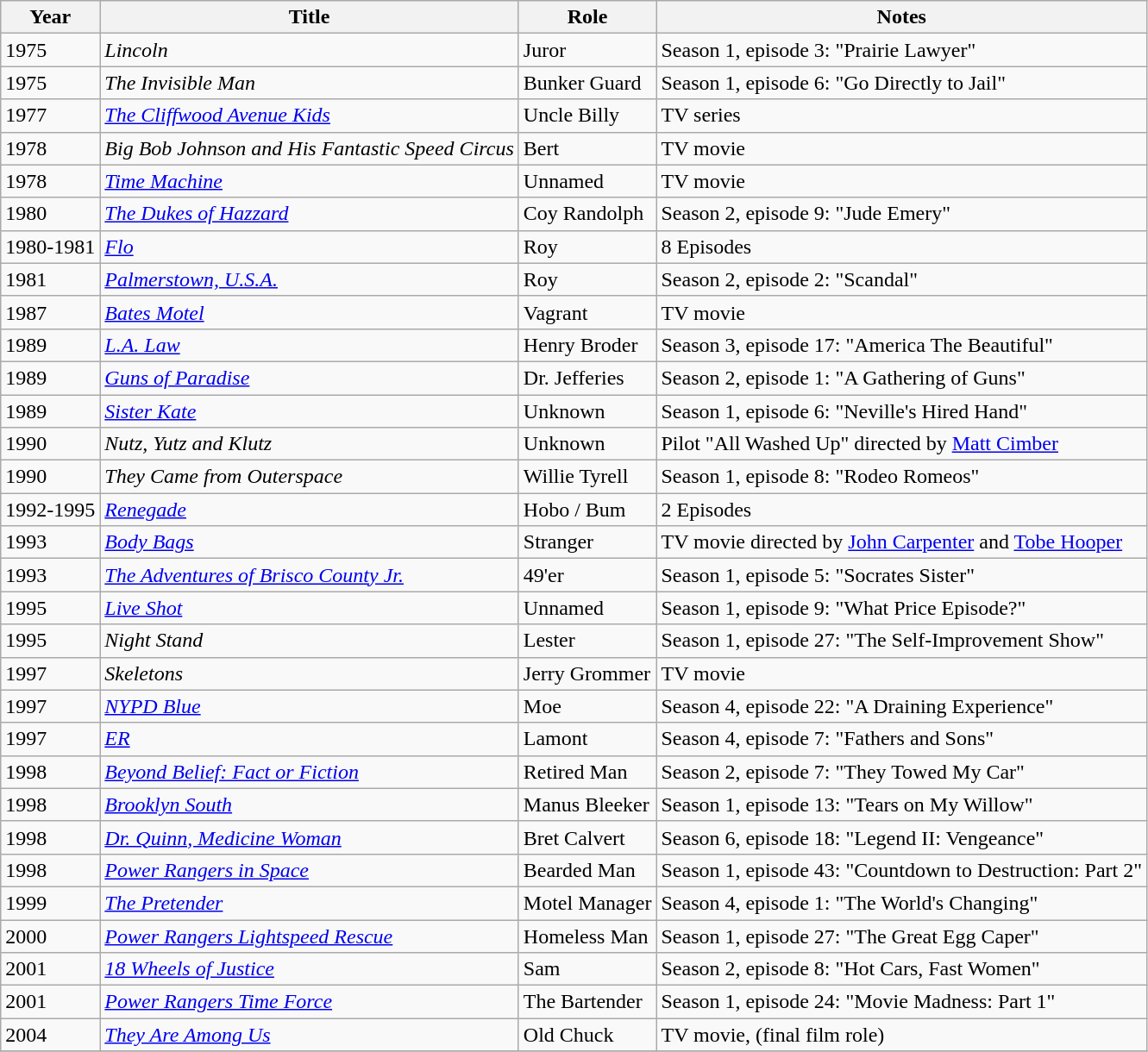<table class="wikitable sortable mw-collapsible">
<tr>
<th>Year</th>
<th>Title</th>
<th>Role</th>
<th class="unsortable">Notes</th>
</tr>
<tr>
<td>1975</td>
<td><em>Lincoln</em></td>
<td>Juror</td>
<td>Season 1, episode 3: "Prairie Lawyer"</td>
</tr>
<tr>
<td>1975</td>
<td><em>The Invisible Man</em></td>
<td>Bunker Guard</td>
<td>Season 1, episode 6: "Go Directly to Jail"</td>
</tr>
<tr>
<td>1977</td>
<td><em><a href='#'>The Cliffwood Avenue Kids</a></em></td>
<td>Uncle Billy</td>
<td>TV series</td>
</tr>
<tr>
<td>1978</td>
<td><em>Big Bob Johnson and His Fantastic Speed Circus</em></td>
<td>Bert</td>
<td>TV movie</td>
</tr>
<tr>
<td>1978</td>
<td><em><a href='#'>Time Machine</a></em></td>
<td>Unnamed</td>
<td>TV movie</td>
</tr>
<tr>
<td>1980</td>
<td><em><a href='#'>The Dukes of Hazzard</a></em></td>
<td>Coy Randolph</td>
<td>Season 2, episode 9: "Jude Emery"</td>
</tr>
<tr>
<td>1980-1981</td>
<td><em><a href='#'>Flo</a></em></td>
<td>Roy</td>
<td>8 Episodes</td>
</tr>
<tr>
<td>1981</td>
<td><em><a href='#'>Palmerstown, U.S.A.</a></em></td>
<td>Roy</td>
<td>Season 2, episode 2: "Scandal"</td>
</tr>
<tr>
<td>1987</td>
<td><em><a href='#'>Bates Motel</a></em></td>
<td>Vagrant</td>
<td>TV movie</td>
</tr>
<tr>
<td>1989</td>
<td><em><a href='#'>L.A. Law</a></em></td>
<td>Henry Broder</td>
<td>Season 3, episode 17: "America The Beautiful"</td>
</tr>
<tr>
<td>1989</td>
<td><em><a href='#'>Guns of Paradise</a></em></td>
<td>Dr. Jefferies</td>
<td>Season 2, episode 1: "A Gathering of Guns"</td>
</tr>
<tr>
<td>1989</td>
<td><em><a href='#'>Sister Kate</a></em></td>
<td>Unknown</td>
<td>Season 1, episode 6: "Neville's Hired Hand"</td>
</tr>
<tr>
<td>1990</td>
<td><em>Nutz, Yutz and Klutz</em></td>
<td>Unknown</td>
<td>Pilot "All Washed Up" directed by <a href='#'>Matt Cimber</a></td>
</tr>
<tr>
<td>1990</td>
<td><em>They Came from Outerspace</em></td>
<td>Willie Tyrell</td>
<td>Season 1, episode 8: "Rodeo Romeos"</td>
</tr>
<tr>
<td>1992-1995</td>
<td><em><a href='#'>Renegade</a></em></td>
<td>Hobo / Bum</td>
<td>2 Episodes</td>
</tr>
<tr>
<td>1993</td>
<td><em><a href='#'>Body Bags</a></em></td>
<td>Stranger</td>
<td>TV movie directed by <a href='#'>John Carpenter</a> and <a href='#'>Tobe Hooper</a></td>
</tr>
<tr>
<td>1993</td>
<td><em><a href='#'>The Adventures of Brisco County Jr.</a></em></td>
<td>49'er</td>
<td>Season 1, episode 5: "Socrates Sister"</td>
</tr>
<tr>
<td>1995</td>
<td><em><a href='#'>Live Shot</a></em></td>
<td>Unnamed</td>
<td>Season 1, episode 9: "What Price Episode?"</td>
</tr>
<tr>
<td>1995</td>
<td><em>Night Stand</em></td>
<td>Lester</td>
<td>Season 1, episode 27: "The Self-Improvement Show"</td>
</tr>
<tr>
<td>1997</td>
<td><em>Skeletons</em></td>
<td>Jerry Grommer</td>
<td>TV movie</td>
</tr>
<tr>
<td>1997</td>
<td><em><a href='#'>NYPD Blue</a></em></td>
<td>Moe</td>
<td>Season 4, episode 22: "A Draining Experience"</td>
</tr>
<tr>
<td>1997</td>
<td><em><a href='#'>ER</a></em></td>
<td>Lamont</td>
<td>Season 4, episode 7: "Fathers and Sons"</td>
</tr>
<tr>
<td>1998</td>
<td><em><a href='#'>Beyond Belief: Fact or Fiction</a></em></td>
<td>Retired Man</td>
<td>Season 2, episode 7: "They Towed My Car"</td>
</tr>
<tr>
<td>1998</td>
<td><em><a href='#'>Brooklyn South</a></em></td>
<td>Manus Bleeker</td>
<td>Season 1, episode 13: "Tears on My Willow"</td>
</tr>
<tr>
<td>1998</td>
<td><em><a href='#'>Dr. Quinn, Medicine Woman</a></em></td>
<td>Bret Calvert</td>
<td>Season 6, episode 18: "Legend II: Vengeance"</td>
</tr>
<tr>
<td>1998</td>
<td><em><a href='#'>Power Rangers in Space</a></em></td>
<td>Bearded Man</td>
<td>Season 1, episode 43: "Countdown to Destruction: Part 2"</td>
</tr>
<tr>
<td>1999</td>
<td><em><a href='#'>The Pretender</a></em></td>
<td>Motel Manager</td>
<td>Season 4, episode 1: "The World's Changing"</td>
</tr>
<tr>
<td>2000</td>
<td><em><a href='#'>Power Rangers Lightspeed Rescue</a></em></td>
<td>Homeless Man</td>
<td>Season 1, episode 27: "The Great Egg Caper"</td>
</tr>
<tr>
<td>2001</td>
<td><em><a href='#'>18 Wheels of Justice</a></em></td>
<td>Sam</td>
<td>Season 2, episode 8: "Hot Cars, Fast Women"</td>
</tr>
<tr>
<td>2001</td>
<td><em><a href='#'>Power Rangers Time Force</a></em></td>
<td>The Bartender</td>
<td>Season 1, episode 24: "Movie Madness: Part 1"</td>
</tr>
<tr>
<td>2004</td>
<td><em><a href='#'>They Are Among Us</a></em></td>
<td>Old Chuck</td>
<td>TV movie, (final film role)</td>
</tr>
<tr>
</tr>
</table>
